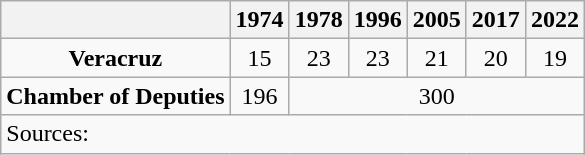<table class="wikitable" style="text-align: center">
<tr>
<th></th>
<th>1974</th>
<th>1978</th>
<th>1996</th>
<th>2005</th>
<th>2017</th>
<th>2022</th>
</tr>
<tr>
<td><strong>Veracruz</strong></td>
<td>15</td>
<td>23</td>
<td>23</td>
<td>21</td>
<td>20</td>
<td>19</td>
</tr>
<tr>
<td><strong>Chamber of Deputies</strong></td>
<td>196</td>
<td colspan=5>300</td>
</tr>
<tr>
<td colspan=7 style="text-align: left">Sources: </td>
</tr>
</table>
